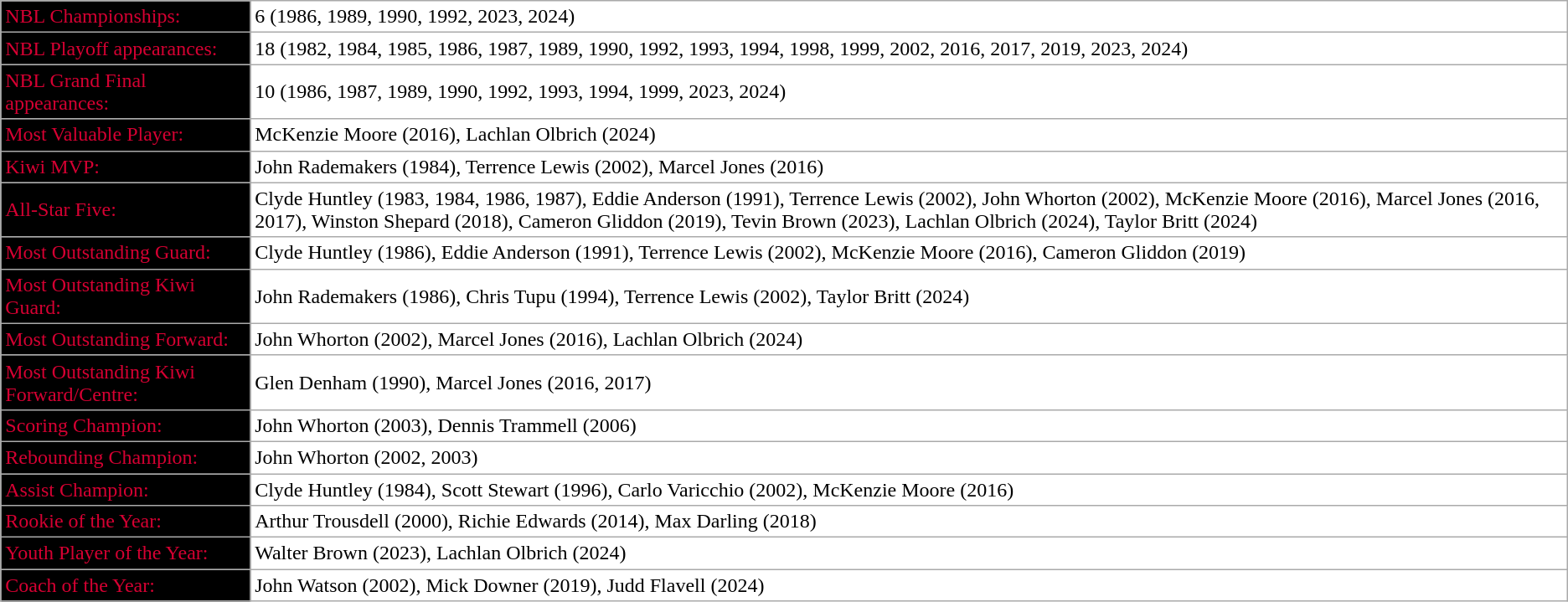<table class="wikitable" style="background:white; color:black;">
<tr align=left>
<td style="background:black; color:#D50032;">NBL Championships:</td>
<td>6 (1986, 1989, 1990, 1992, 2023, 2024)</td>
</tr>
<tr>
<td style="background:black; color:#D50032;">NBL Playoff appearances:</td>
<td>18 (1982, 1984, 1985, 1986, 1987, 1989, 1990, 1992, 1993, 1994, 1998, 1999, 2002, 2016, 2017, 2019, 2023, 2024)</td>
</tr>
<tr>
<td style="background:black; color:#D50032;">NBL Grand Final appearances:</td>
<td>10 (1986, 1987, 1989, 1990, 1992, 1993, 1994, 1999, 2023, 2024)</td>
</tr>
<tr>
<td style="background:black; color:#D50032;">Most Valuable Player:</td>
<td>McKenzie Moore (2016), Lachlan Olbrich (2024)</td>
</tr>
<tr>
<td style="background:black; color:#D50032;">Kiwi MVP:</td>
<td>John Rademakers (1984), Terrence Lewis (2002), Marcel Jones (2016)</td>
</tr>
<tr>
<td style="background:black; color:#D50032;">All-Star Five:</td>
<td>Clyde Huntley (1983, 1984, 1986, 1987), Eddie Anderson (1991), Terrence Lewis (2002), John Whorton (2002), McKenzie Moore (2016), Marcel Jones (2016, 2017), Winston Shepard (2018), Cameron Gliddon (2019), Tevin Brown (2023), Lachlan Olbrich (2024), Taylor Britt (2024)</td>
</tr>
<tr>
<td style="background:black; color:#D50032;">Most Outstanding Guard:</td>
<td>Clyde Huntley (1986), Eddie Anderson (1991), Terrence Lewis (2002), McKenzie Moore (2016), Cameron Gliddon (2019)</td>
</tr>
<tr>
<td style="background:black; color:#D50032;">Most Outstanding Kiwi Guard:</td>
<td>John Rademakers (1986), Chris Tupu (1994), Terrence Lewis (2002), Taylor Britt (2024)</td>
</tr>
<tr>
<td style="background:black; color:#D50032;">Most Outstanding Forward:</td>
<td>John Whorton (2002), Marcel Jones (2016), Lachlan Olbrich (2024)</td>
</tr>
<tr>
<td style="background:black; color:#D50032;">Most Outstanding Kiwi Forward/Centre:</td>
<td>Glen Denham (1990), Marcel Jones (2016, 2017)</td>
</tr>
<tr>
<td style="background:black; color:#D50032;">Scoring Champion:</td>
<td>John Whorton (2003), Dennis Trammell (2006)</td>
</tr>
<tr>
<td style="background:black; color:#D50032;">Rebounding Champion:</td>
<td>John Whorton (2002, 2003)</td>
</tr>
<tr>
<td style="background:black; color:#D50032;">Assist Champion:</td>
<td>Clyde Huntley (1984), Scott Stewart (1996), Carlo Varicchio (2002), McKenzie Moore (2016)</td>
</tr>
<tr>
<td style="background:black; color:#D50032;">Rookie of the Year:</td>
<td>Arthur Trousdell (2000), Richie Edwards (2014), Max Darling (2018)</td>
</tr>
<tr>
<td style="background:black; color:#D50032;">Youth Player of the Year:</td>
<td>Walter Brown (2023), Lachlan Olbrich (2024)</td>
</tr>
<tr>
<td style="background:black; color:#D50032;">Coach of the Year:</td>
<td>John Watson (2002), Mick Downer (2019), Judd Flavell (2024)</td>
</tr>
</table>
